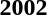<table>
<tr>
<td><strong>2002</strong><br></td>
</tr>
</table>
